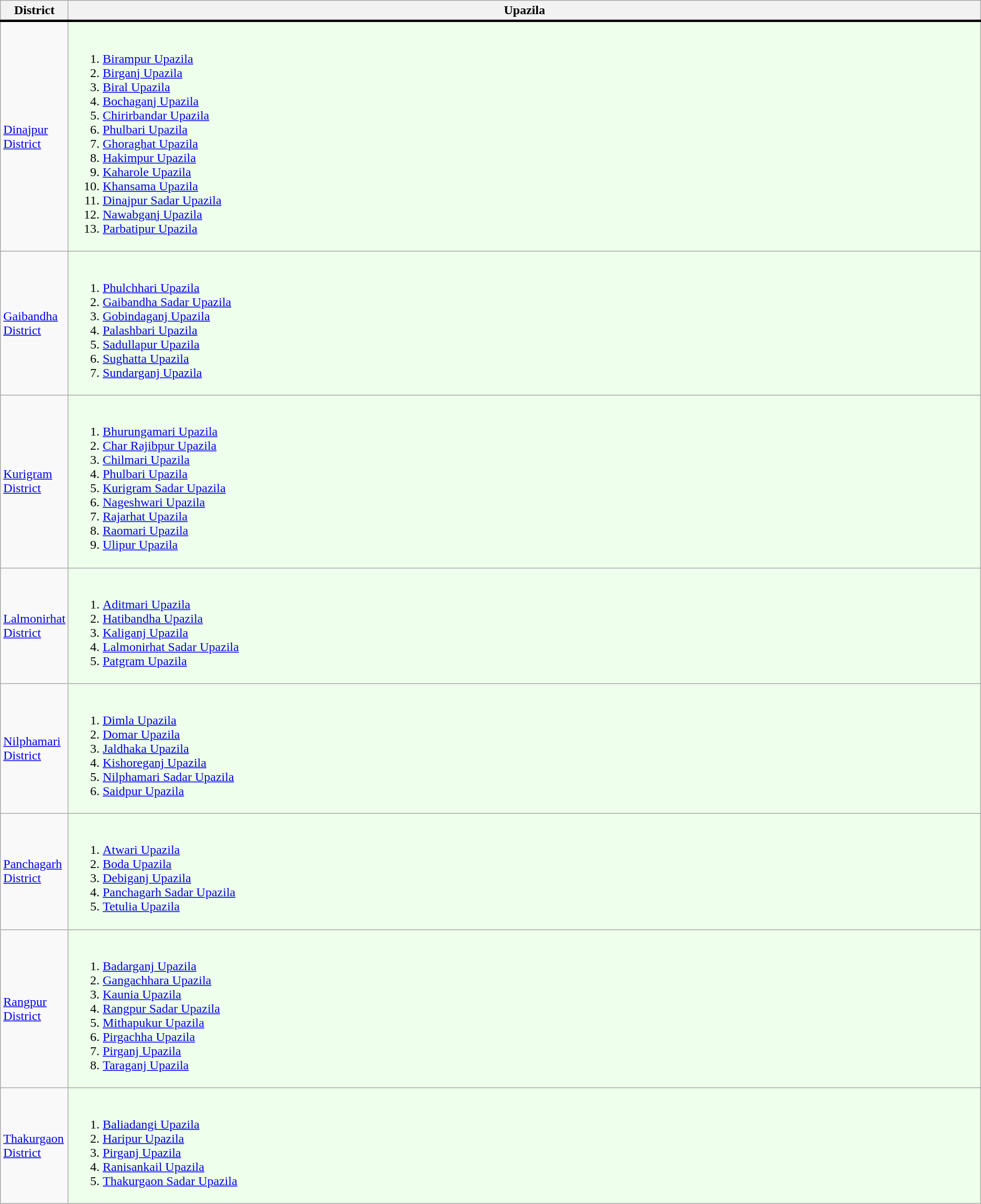<table class="wikitable">
<tr>
<th>District</th>
<th colspan="7" width="100%">Upazila</th>
</tr>
<tr style="border-top: 3px solid black">
<td rowspan="1"><a href='#'>Dinajpur District</a></td>
<td colspan="2" style="background: #eeffeb"><br><ol><li><a href='#'>Birampur Upazila</a></li><li><a href='#'>Birganj Upazila</a></li><li><a href='#'>Biral Upazila</a></li><li><a href='#'>Bochaganj Upazila</a></li><li><a href='#'>Chirirbandar Upazila</a></li><li><a href='#'>Phulbari Upazila</a></li><li><a href='#'>Ghoraghat Upazila</a></li><li><a href='#'>Hakimpur Upazila</a></li><li><a href='#'>Kaharole Upazila</a></li><li><a href='#'>Khansama Upazila</a></li><li><a href='#'>Dinajpur Sadar Upazila</a></li><li><a href='#'>Nawabganj Upazila</a></li><li><a href='#'>Parbatipur Upazila</a></li></ol></td>
</tr>
<tr>
<td rowspan="1"><a href='#'>Gaibandha District</a></td>
<td colspan="2" style="background: #eeffeb"><br><ol><li><a href='#'>Phulchhari Upazila</a></li><li><a href='#'>Gaibandha Sadar Upazila</a></li><li><a href='#'>Gobindaganj Upazila</a></li><li><a href='#'>Palashbari Upazila</a></li><li><a href='#'>Sadullapur Upazila</a></li><li><a href='#'>Sughatta Upazila</a></li><li><a href='#'>Sundarganj Upazila</a></li></ol></td>
</tr>
<tr>
<td rowspan="1"><a href='#'>Kurigram District</a></td>
<td colspan="2" style="background: #eeffeb"><br><ol><li><a href='#'>Bhurungamari Upazila</a></li><li><a href='#'>Char Rajibpur Upazila</a></li><li><a href='#'>Chilmari Upazila</a></li><li><a href='#'>Phulbari Upazila</a></li><li><a href='#'>Kurigram Sadar Upazila</a></li><li><a href='#'>Nageshwari Upazila</a></li><li><a href='#'>Rajarhat Upazila</a></li><li><a href='#'>Raomari Upazila</a></li><li><a href='#'>Ulipur Upazila</a></li></ol></td>
</tr>
<tr>
<td rowspan="1"><a href='#'>Lalmonirhat District</a></td>
<td colspan="2" style="background: #eeffeb"><br><ol><li><a href='#'>Aditmari Upazila</a></li><li><a href='#'>Hatibandha Upazila</a></li><li><a href='#'>Kaliganj Upazila</a></li><li><a href='#'>Lalmonirhat Sadar Upazila</a></li><li><a href='#'>Patgram Upazila</a></li></ol></td>
</tr>
<tr>
<td rowspan="1"><a href='#'>Nilphamari District</a></td>
<td colspan="2" style="background: #eeffeb"><br><ol><li><a href='#'>Dimla Upazila</a></li><li><a href='#'>Domar Upazila</a></li><li><a href='#'>Jaldhaka Upazila</a></li><li><a href='#'>Kishoreganj Upazila</a></li><li><a href='#'>Nilphamari Sadar Upazila</a></li><li><a href='#'>Saidpur Upazila</a></li></ol></td>
</tr>
<tr>
<td rowspan="1"><a href='#'>Panchagarh District</a></td>
<td colspan="2" style="background: #eeffeb"><br><ol><li><a href='#'>Atwari Upazila</a></li><li><a href='#'>Boda Upazila</a></li><li><a href='#'>Debiganj Upazila</a></li><li><a href='#'>Panchagarh Sadar Upazila</a></li><li><a href='#'>Tetulia Upazila</a></li></ol></td>
</tr>
<tr>
<td rowspan="1"><a href='#'>Rangpur District</a></td>
<td colspan="2" style="background: #eeffeb"><br><ol><li><a href='#'>Badarganj Upazila</a></li><li><a href='#'>Gangachhara Upazila</a></li><li><a href='#'>Kaunia Upazila</a></li><li><a href='#'>Rangpur Sadar Upazila</a></li><li><a href='#'>Mithapukur Upazila</a></li><li><a href='#'>Pirgachha Upazila</a></li><li><a href='#'>Pirganj Upazila</a></li><li><a href='#'>Taraganj Upazila</a></li></ol></td>
</tr>
<tr>
<td rowspan="1"><a href='#'>Thakurgaon District</a></td>
<td colspan="2" style="background: #eeffeb"><br><ol><li><a href='#'>Baliadangi Upazila</a></li><li><a href='#'>Haripur Upazila</a></li><li><a href='#'>Pirganj Upazila</a></li><li><a href='#'>Ranisankail Upazila</a></li><li><a href='#'>Thakurgaon Sadar Upazila</a></li></ol></td>
</tr>
</table>
